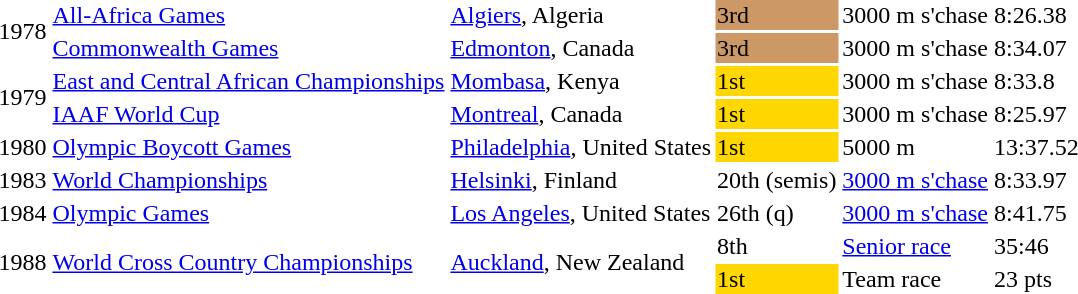<table>
<tr>
<td rowspan=2>1978</td>
<td><a href='#'>All-Africa Games</a></td>
<td><a href='#'>Algiers</a>, Algeria</td>
<td bgcolor=cc9966>3rd</td>
<td>3000 m s'chase</td>
<td>8:26.38</td>
</tr>
<tr>
<td><a href='#'>Commonwealth Games</a></td>
<td><a href='#'>Edmonton</a>, Canada</td>
<td bgcolor=cc9966>3rd</td>
<td>3000 m s'chase</td>
<td>8:34.07</td>
</tr>
<tr>
<td rowspan=2>1979</td>
<td><a href='#'>East and Central African Championships</a></td>
<td><a href='#'>Mombasa</a>, Kenya</td>
<td bgcolor=gold>1st</td>
<td>3000 m s'chase</td>
<td>8:33.8</td>
</tr>
<tr>
<td><a href='#'>IAAF World Cup</a></td>
<td><a href='#'>Montreal</a>, Canada</td>
<td bgcolor=gold>1st</td>
<td>3000 m s'chase</td>
<td>8:25.97</td>
</tr>
<tr>
<td>1980</td>
<td><a href='#'>Olympic Boycott Games</a></td>
<td><a href='#'>Philadelphia</a>, United States</td>
<td bgcolor=gold>1st</td>
<td>5000 m</td>
<td>13:37.52</td>
</tr>
<tr>
<td>1983</td>
<td><a href='#'>World Championships</a></td>
<td><a href='#'>Helsinki</a>, Finland</td>
<td>20th (semis)</td>
<td><a href='#'>3000 m s'chase</a></td>
<td>8:33.97</td>
</tr>
<tr>
<td>1984</td>
<td><a href='#'>Olympic Games</a></td>
<td><a href='#'>Los Angeles</a>, United States</td>
<td>26th (q)</td>
<td><a href='#'>3000 m s'chase</a></td>
<td>8:41.75</td>
</tr>
<tr>
<td rowspan=2>1988</td>
<td rowspan=2><a href='#'>World Cross Country Championships</a></td>
<td rowspan=2><a href='#'>Auckland</a>, New Zealand</td>
<td>8th</td>
<td><a href='#'>Senior race</a></td>
<td>35:46</td>
</tr>
<tr>
<td bgcolor=gold>1st</td>
<td>Team race</td>
<td>23 pts</td>
</tr>
</table>
